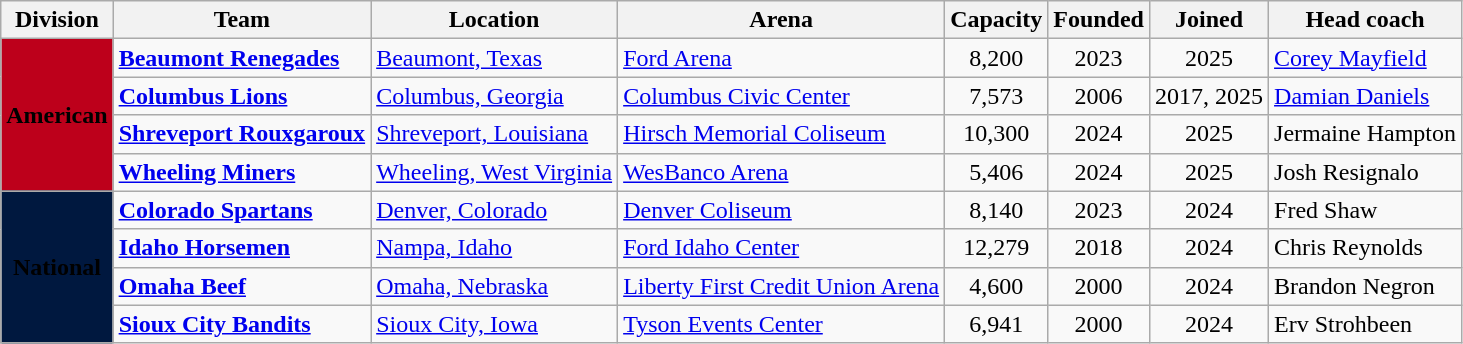<table class="wikitable sortable" style="text-align:left">
<tr>
<th>Division</th>
<th>Team</th>
<th>Location</th>
<th>Arena</th>
<th>Capacity</th>
<th>Founded</th>
<th>Joined</th>
<th>Head coach</th>
</tr>
<tr>
<th rowspan="4" style="background-color:#bd001b"><span>American</span></th>
<td><strong><a href='#'>Beaumont Renegades</a></strong></td>
<td><a href='#'>Beaumont, Texas</a></td>
<td><a href='#'>Ford Arena</a></td>
<td align=center>8,200</td>
<td align=center>2023</td>
<td align=center>2025</td>
<td><a href='#'>Corey Mayfield</a></td>
</tr>
<tr>
<td><strong><a href='#'>Columbus Lions</a></strong></td>
<td><a href='#'>Columbus, Georgia</a></td>
<td><a href='#'>Columbus Civic Center</a></td>
<td align=center>7,573</td>
<td align=center>2006</td>
<td align=center>2017, 2025</td>
<td><a href='#'>Damian Daniels</a></td>
</tr>
<tr>
<td><strong><a href='#'>Shreveport Rouxgaroux</a></strong></td>
<td><a href='#'>Shreveport, Louisiana</a></td>
<td><a href='#'>Hirsch Memorial Coliseum</a></td>
<td align=center>10,300</td>
<td align=center>2024</td>
<td align=center>2025</td>
<td>Jermaine Hampton</td>
</tr>
<tr>
<td><strong><a href='#'>Wheeling Miners</a></strong></td>
<td><a href='#'>Wheeling, West Virginia</a></td>
<td><a href='#'>WesBanco Arena</a></td>
<td align=center>5,406</td>
<td align=center>2024</td>
<td align=center>2025</td>
<td>Josh Resignalo</td>
</tr>
<tr>
<th rowspan="4" style="background-color:#00183f"><span>National</span></th>
<td><strong><a href='#'>Colorado Spartans</a></strong></td>
<td><a href='#'>Denver, Colorado</a></td>
<td><a href='#'>Denver Coliseum</a></td>
<td align=center>8,140</td>
<td align=center>2023</td>
<td align=center>2024</td>
<td>Fred Shaw</td>
</tr>
<tr>
<td><strong><a href='#'>Idaho Horsemen</a></strong></td>
<td><a href='#'>Nampa, Idaho</a></td>
<td><a href='#'>Ford Idaho Center</a></td>
<td align=center>12,279</td>
<td align=center>2018</td>
<td align=center>2024</td>
<td>Chris Reynolds</td>
</tr>
<tr>
<td><strong><a href='#'>Omaha Beef</a></strong></td>
<td><a href='#'>Omaha, Nebraska</a></td>
<td><a href='#'>Liberty First Credit Union Arena</a></td>
<td align=center>4,600</td>
<td align=center>2000</td>
<td align=center>2024</td>
<td>Brandon Negron</td>
</tr>
<tr>
<td><strong><a href='#'>Sioux City Bandits</a></strong></td>
<td><a href='#'>Sioux City, Iowa</a></td>
<td><a href='#'>Tyson Events Center</a></td>
<td align=center>6,941</td>
<td align=center>2000</td>
<td align=center>2024</td>
<td>Erv Strohbeen</td>
</tr>
</table>
